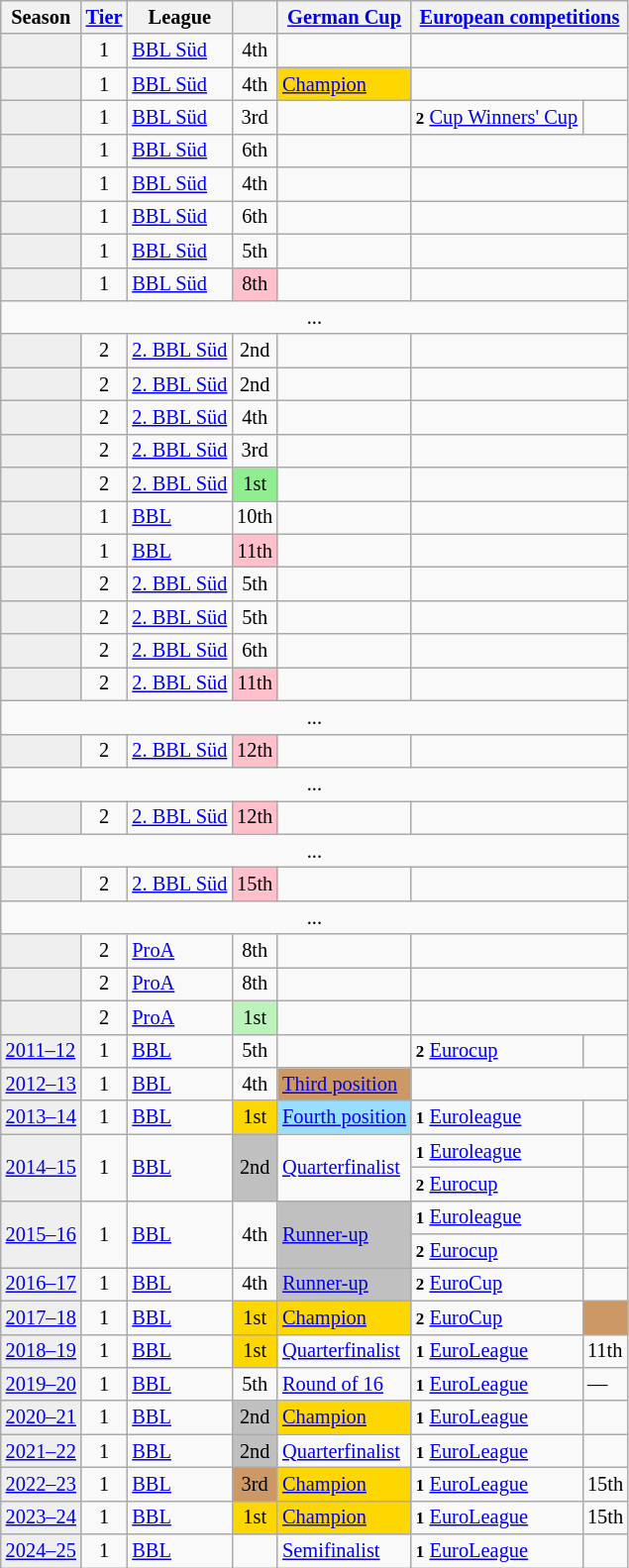<table class="wikitable" style="font-size:85%">
<tr>
<th>Season</th>
<th><a href='#'>Tier</a></th>
<th>League</th>
<th></th>
<th><a href='#'>German Cup</a></th>
<th colspan=2><a href='#'>European competitions</a></th>
</tr>
<tr>
<td style="background:#EFEFEF;"></td>
<td align="center">1</td>
<td><a href='#'>BBL Süd</a></td>
<td align="center">4th</td>
<td></td>
<td colspan=3></td>
</tr>
<tr>
<td style="background:#EFEFEF;"></td>
<td align="center">1</td>
<td><a href='#'>BBL Süd</a></td>
<td align="center">4th</td>
<td style="background:gold"><a href='#'>Champion</a></td>
<td colspan=3></td>
</tr>
<tr>
<td style="background:#EFEFEF;"></td>
<td align="center">1</td>
<td><a href='#'>BBL Süd</a></td>
<td align="center">3rd</td>
<td></td>
<td><small><strong>2</strong></small> <a href='#'>Cup Winners' Cup</a></td>
<td align=center></td>
</tr>
<tr>
<td style="background:#EFEFEF;"></td>
<td align="center">1</td>
<td><a href='#'>BBL Süd</a></td>
<td align="center">6th</td>
<td></td>
<td colspan=3></td>
</tr>
<tr>
<td style="background:#EFEFEF;"></td>
<td align="center">1</td>
<td><a href='#'>BBL Süd</a></td>
<td align="center">4th</td>
<td></td>
<td colspan=3></td>
</tr>
<tr>
<td style="background:#EFEFEF;"></td>
<td align="center">1</td>
<td><a href='#'>BBL Süd</a></td>
<td align="center">6th</td>
<td></td>
<td colspan=3></td>
</tr>
<tr>
<td style="background:#EFEFEF;"></td>
<td align="center">1</td>
<td><a href='#'>BBL Süd</a></td>
<td align="center">5th</td>
<td></td>
<td colspan=3></td>
</tr>
<tr>
<td style="background:#EFEFEF;"></td>
<td align="center">1</td>
<td><a href='#'>BBL Süd</a></td>
<td align="center" bgcolor=Pink>8th</td>
<td></td>
<td colspan=3></td>
</tr>
<tr>
<td align="center" colspan=7>...</td>
</tr>
<tr>
<td style="background:#EFEFEF;"></td>
<td align="center">2</td>
<td><a href='#'>2. BBL Süd</a></td>
<td align="center">2nd</td>
<td></td>
<td colspan=3></td>
</tr>
<tr>
<td style="background:#EFEFEF;"></td>
<td align="center">2</td>
<td><a href='#'>2. BBL Süd</a></td>
<td align="center">2nd</td>
<td></td>
<td colspan=3></td>
</tr>
<tr>
<td style="background:#EFEFEF;"></td>
<td align="center">2</td>
<td><a href='#'>2. BBL Süd</a></td>
<td align="center">4th</td>
<td></td>
<td colspan=3></td>
</tr>
<tr>
<td style="background:#EFEFEF;"></td>
<td align="center">2</td>
<td><a href='#'>2. BBL Süd</a></td>
<td align="center">3rd</td>
<td></td>
<td colspan=3></td>
</tr>
<tr>
<td style="background:#EFEFEF;"></td>
<td align="center">2</td>
<td><a href='#'>2. BBL Süd</a></td>
<td align="center" bgcolor=lightgreen>1st</td>
<td></td>
<td colspan=3></td>
</tr>
<tr>
<td style="background:#EFEFEF;"></td>
<td align="center">1</td>
<td><a href='#'>BBL</a></td>
<td align="center">10th</td>
<td></td>
<td colspan=3></td>
</tr>
<tr>
<td style="background:#EFEFEF;"></td>
<td align="center">1</td>
<td><a href='#'>BBL</a></td>
<td align="center" bgcolor=Pink>11th</td>
<td></td>
<td colspan=3></td>
</tr>
<tr>
<td style="background:#EFEFEF;"></td>
<td align="center">2</td>
<td><a href='#'>2. BBL Süd</a></td>
<td align="center">5th</td>
<td></td>
<td colspan=3></td>
</tr>
<tr>
<td style="background:#EFEFEF;"></td>
<td align="center">2</td>
<td><a href='#'>2. BBL Süd</a></td>
<td align="center">5th</td>
<td></td>
<td colspan=3></td>
</tr>
<tr>
<td style="background:#EFEFEF;"></td>
<td align="center">2</td>
<td><a href='#'>2. BBL Süd</a></td>
<td align="center">6th</td>
<td></td>
<td colspan=3></td>
</tr>
<tr>
<td style="background:#EFEFEF;"></td>
<td align="center">2</td>
<td><a href='#'>2. BBL Süd</a></td>
<td align="center" bgcolor=Pink>11th</td>
<td></td>
<td colspan=3></td>
</tr>
<tr>
<td align="center" colspan=7>...</td>
</tr>
<tr>
<td style="background:#EFEFEF;"></td>
<td align="center">2</td>
<td><a href='#'>2. BBL Süd</a></td>
<td align="center" bgcolor=Pink>12th</td>
<td></td>
<td colspan=3></td>
</tr>
<tr>
<td align="center" colspan=7>...</td>
</tr>
<tr>
<td style="background:#EFEFEF;"></td>
<td align="center">2</td>
<td><a href='#'>2. BBL Süd</a></td>
<td align="center" bgcolor=Pink>12th</td>
<td></td>
<td colspan=3></td>
</tr>
<tr>
<td align="center" colspan=7>...</td>
</tr>
<tr>
<td style="background:#EFEFEF;"></td>
<td align="center">2</td>
<td><a href='#'>2. BBL Süd</a></td>
<td align="center" bgcolor=Pink>15th</td>
<td></td>
<td colspan=3></td>
</tr>
<tr>
<td align="center" colspan=7>...</td>
</tr>
<tr>
<td style="background:#EFEFEF;"></td>
<td align="center">2</td>
<td><a href='#'>ProA</a></td>
<td align="center">8th</td>
<td></td>
<td colspan=3></td>
</tr>
<tr>
<td style="background:#EFEFEF;"></td>
<td align="center">2</td>
<td><a href='#'>ProA</a></td>
<td align="center">8th</td>
<td></td>
<td colspan=3></td>
</tr>
<tr>
<td style="background:#EFEFEF;"></td>
<td align="center">2</td>
<td><a href='#'>ProA</a></td>
<td style="background:#BBF3BB" align="center">1st</td>
<td></td>
<td colspan=3></td>
</tr>
<tr>
<td style="background:#EFEFEF;"><a href='#'>2011–12</a></td>
<td align="center">1</td>
<td><a href='#'>BBL</a></td>
<td align="center">5th</td>
<td></td>
<td><small><strong>2</strong></small> <a href='#'>Eurocup</a></td>
<td align=center></td>
</tr>
<tr>
<td style="background:#EFEFEF;"><a href='#'>2012–13</a></td>
<td align="center">1</td>
<td><a href='#'>BBL</a></td>
<td align="center">4th</td>
<td align=left bgcolor=#CC9966><a href='#'>Third position</a></td>
<td colspan=3></td>
</tr>
<tr>
<td style="background:#EFEFEF;"><a href='#'>2013–14</a></td>
<td align="center">1</td>
<td><a href='#'>BBL</a></td>
<td align="center" style="background:gold">1st</td>
<td align=left bgcolor=#97DEFF><a href='#'>Fourth position</a></td>
<td><small><strong>1</strong></small> <a href='#'>Euroleague</a></td>
<td align=center></td>
</tr>
<tr>
<td rowspan=2 style="background:#EFEFEF;"><a href='#'>2014–15</a></td>
<td rowspan=2 align="center">1</td>
<td rowspan=2><a href='#'>BBL</a></td>
<td rowspan=2 align="center" style="background:silver;">2nd</td>
<td rowspan=2><a href='#'>Quarterfinalist</a></td>
<td><small><strong>1</strong></small> <a href='#'>Euroleague</a></td>
<td align=center></td>
</tr>
<tr>
<td><small><strong>2</strong></small> <a href='#'>Eurocup</a></td>
<td align=center></td>
</tr>
<tr>
<td rowspan=2 style="background:#EFEFEF;"><a href='#'>2015–16</a></td>
<td rowspan=2 align="center">1</td>
<td rowspan=2><a href='#'>BBL</a></td>
<td rowspan=2 align="center">4th</td>
<td rowspan=2 style="background:silver"><a href='#'>Runner-up</a></td>
<td><small><strong>1</strong></small> <a href='#'>Euroleague</a></td>
<td align=center></td>
</tr>
<tr>
<td><small><strong>2</strong></small> <a href='#'>Eurocup</a></td>
<td align=center></td>
</tr>
<tr>
<td style="background:#EFEFEF;"><a href='#'>2016–17</a></td>
<td align="center">1</td>
<td><a href='#'>BBL</a></td>
<td align="center">4th</td>
<td style="background:silver"><a href='#'>Runner-up</a></td>
<td><small><strong>2</strong></small> <a href='#'>EuroCup</a></td>
<td align=center></td>
</tr>
<tr>
<td style="background:#EFEFEF;"><a href='#'>2017–18</a></td>
<td align="center">1</td>
<td><a href='#'>BBL</a></td>
<td align="center" style="background:gold">1st</td>
<td style="background:gold"><a href='#'>Champion</a></td>
<td><small><strong>2</strong></small> <a href='#'>EuroCup</a></td>
<td bgcolor=#cc9966 align=center></td>
</tr>
<tr>
<td style="background:#EFEFEF;"><a href='#'>2018–19</a></td>
<td align="center">1</td>
<td><a href='#'>BBL</a></td>
<td align="center" style="background:gold">1st</td>
<td><a href='#'>Quarterfinalist</a></td>
<td><small><strong>1</strong></small> <a href='#'>EuroLeague</a></td>
<td>11th</td>
</tr>
<tr>
<td style="background:#EFEFEF;"><a href='#'>2019–20</a></td>
<td align="center">1</td>
<td><a href='#'>BBL</a></td>
<td align="center">5th</td>
<td><a href='#'>Round of 16</a></td>
<td><small><strong>1</strong></small> <a href='#'>EuroLeague</a></td>
<td>—</td>
</tr>
<tr>
<td style="background:#EFEFEF;"><a href='#'>2020–21</a></td>
<td align="center">1</td>
<td><a href='#'>BBL</a></td>
<td align="center" style="background:silver;">2nd</td>
<td style="background:gold"><a href='#'>Champion</a></td>
<td><small><strong>1</strong></small> <a href='#'>EuroLeague</a></td>
<td align=center></td>
</tr>
<tr>
<td style="background:#efefef;"><a href='#'>2021–22</a></td>
<td align="center">1</td>
<td><a href='#'>BBL</a></td>
<td align="center" style="background:silver;">2nd</td>
<td><a href='#'>Quarterfinalist</a></td>
<td><small><strong>1</strong></small> <a href='#'>EuroLeague</a></td>
<td align=center></td>
</tr>
<tr>
<td style="background:#efefef;"><a href='#'>2022–23</a></td>
<td align="center">1</td>
<td><a href='#'>BBL</a></td>
<td align=center bgcolor=#CC9966>3rd</td>
<td style="background:gold"><a href='#'>Champion</a></td>
<td><small><strong>1</strong></small> <a href='#'>EuroLeague</a></td>
<td>15th</td>
</tr>
<tr>
<td style="background:#efefef;"><a href='#'>2023–24</a></td>
<td align="center">1</td>
<td><a href='#'>BBL</a></td>
<td align="center" style="background:gold">1st</td>
<td style="background:gold"><a href='#'>Champion</a></td>
<td><small><strong>1</strong></small> <a href='#'>EuroLeague</a></td>
<td>15th</td>
</tr>
<tr>
<td style="background:#efefef;"><a href='#'>2024–25</a></td>
<td align="center">1</td>
<td><a href='#'>BBL</a></td>
<td></td>
<td><a href='#'>Semifinalist</a></td>
<td><small><strong>1</strong></small> <a href='#'>EuroLeague</a></td>
<td align=center></td>
</tr>
</table>
